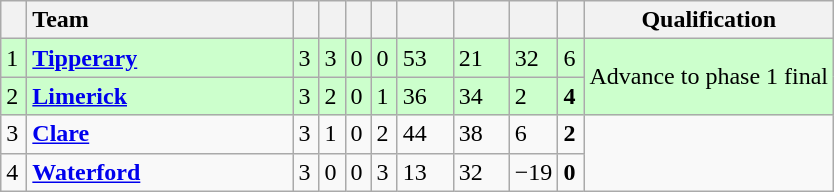<table class="wikitable">
<tr>
<th width="10"></th>
<th width="170" style="text-align:left;">Team</th>
<th width="10"></th>
<th width="10"></th>
<th width="10"></th>
<th width="10"></th>
<th width="30"></th>
<th width="30"></th>
<th width="10"></th>
<th width="10"></th>
<th>Qualification</th>
</tr>
<tr style="background:#ccffcc">
<td>1</td>
<td align="left"><strong> <a href='#'>Tipperary</a></strong></td>
<td>3</td>
<td>3</td>
<td>0</td>
<td>0</td>
<td>53</td>
<td>21</td>
<td>32</td>
<td>6</td>
<td rowspan="2">Advance to phase 1 final</td>
</tr>
<tr style="background:#ccffcc">
<td>2</td>
<td align="left"><strong> <a href='#'>Limerick</a></strong></td>
<td>3</td>
<td>2</td>
<td>0</td>
<td>1</td>
<td>36</td>
<td>34</td>
<td>2</td>
<td><strong>4</strong></td>
</tr>
<tr>
<td>3</td>
<td align="left"><strong> <a href='#'>Clare</a></strong></td>
<td>3</td>
<td>1</td>
<td>0</td>
<td>2</td>
<td>44</td>
<td>38</td>
<td>6</td>
<td><strong>2</strong></td>
<td rowspan="2"></td>
</tr>
<tr>
<td>4</td>
<td align="left"><strong> <a href='#'>Waterford</a></strong></td>
<td>3</td>
<td>0</td>
<td>0</td>
<td>3</td>
<td>13</td>
<td>32</td>
<td>−19</td>
<td><strong>0</strong></td>
</tr>
</table>
